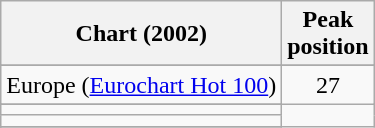<table class="wikitable sortable plainrowheaders" style="text-align:center">
<tr>
<th scope="col">Chart (2002)</th>
<th scope="col">Peak<br>position</th>
</tr>
<tr>
</tr>
<tr>
<td style="background:#col;"!scope="row">Europe (<a href='#'>Eurochart Hot 100</a>)</td>
<td>27</td>
</tr>
<tr>
</tr>
<tr>
</tr>
<tr>
<td></td>
</tr>
<tr>
<td></td>
</tr>
<tr>
</tr>
<tr>
</tr>
</table>
